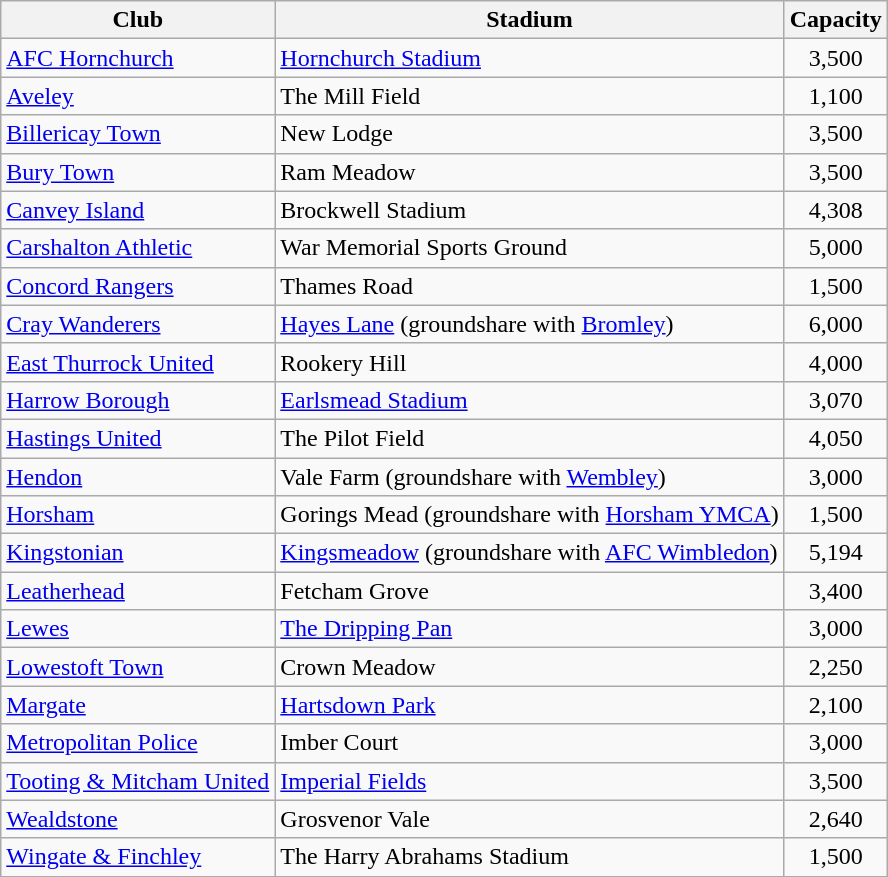<table class="wikitable sortable">
<tr>
<th>Club</th>
<th>Stadium</th>
<th>Capacity</th>
</tr>
<tr>
<td><a href='#'>AFC Hornchurch</a></td>
<td><a href='#'>Hornchurch Stadium</a></td>
<td align="center">3,500</td>
</tr>
<tr>
<td><a href='#'>Aveley</a></td>
<td>The Mill Field</td>
<td align="center">1,100</td>
</tr>
<tr>
<td><a href='#'>Billericay Town</a></td>
<td>New Lodge</td>
<td align="center">3,500</td>
</tr>
<tr>
<td><a href='#'>Bury Town</a></td>
<td>Ram Meadow</td>
<td align="center">3,500</td>
</tr>
<tr>
<td><a href='#'>Canvey Island</a></td>
<td>Brockwell Stadium</td>
<td align="center">4,308</td>
</tr>
<tr>
<td><a href='#'>Carshalton Athletic</a></td>
<td>War Memorial Sports Ground</td>
<td align="center">5,000</td>
</tr>
<tr>
<td><a href='#'>Concord Rangers</a></td>
<td>Thames Road</td>
<td align="center">1,500</td>
</tr>
<tr>
<td><a href='#'>Cray Wanderers</a></td>
<td><a href='#'>Hayes Lane</a> (groundshare with <a href='#'>Bromley</a>)</td>
<td align="center">6,000</td>
</tr>
<tr>
<td><a href='#'>East Thurrock United</a></td>
<td>Rookery Hill</td>
<td align="center">4,000</td>
</tr>
<tr>
<td><a href='#'>Harrow Borough</a></td>
<td><a href='#'>Earlsmead Stadium</a></td>
<td align="center">3,070</td>
</tr>
<tr>
<td><a href='#'>Hastings United</a></td>
<td>The Pilot Field</td>
<td align="center">4,050</td>
</tr>
<tr>
<td><a href='#'>Hendon</a></td>
<td>Vale Farm (groundshare with <a href='#'>Wembley</a>)</td>
<td align="center">3,000</td>
</tr>
<tr>
<td><a href='#'>Horsham</a></td>
<td>Gorings Mead (groundshare with <a href='#'>Horsham YMCA</a>)</td>
<td align="center">1,500</td>
</tr>
<tr>
<td><a href='#'>Kingstonian</a></td>
<td><a href='#'>Kingsmeadow</a> (groundshare with <a href='#'>AFC Wimbledon</a>)</td>
<td align="center">5,194</td>
</tr>
<tr>
<td><a href='#'>Leatherhead</a></td>
<td>Fetcham Grove</td>
<td align="center">3,400</td>
</tr>
<tr>
<td><a href='#'>Lewes</a></td>
<td><a href='#'>The Dripping Pan</a></td>
<td align="center">3,000</td>
</tr>
<tr>
<td><a href='#'>Lowestoft Town</a></td>
<td>Crown Meadow</td>
<td align="center">2,250</td>
</tr>
<tr>
<td><a href='#'>Margate</a></td>
<td><a href='#'>Hartsdown Park</a></td>
<td align="center">2,100</td>
</tr>
<tr>
<td><a href='#'>Metropolitan Police</a></td>
<td>Imber Court</td>
<td align="center">3,000</td>
</tr>
<tr>
<td><a href='#'>Tooting & Mitcham United</a></td>
<td><a href='#'>Imperial Fields</a></td>
<td align="center">3,500</td>
</tr>
<tr>
<td><a href='#'>Wealdstone</a></td>
<td>Grosvenor Vale</td>
<td align="center">2,640</td>
</tr>
<tr>
<td><a href='#'>Wingate & Finchley</a></td>
<td>The Harry Abrahams Stadium</td>
<td align="center">1,500</td>
</tr>
</table>
